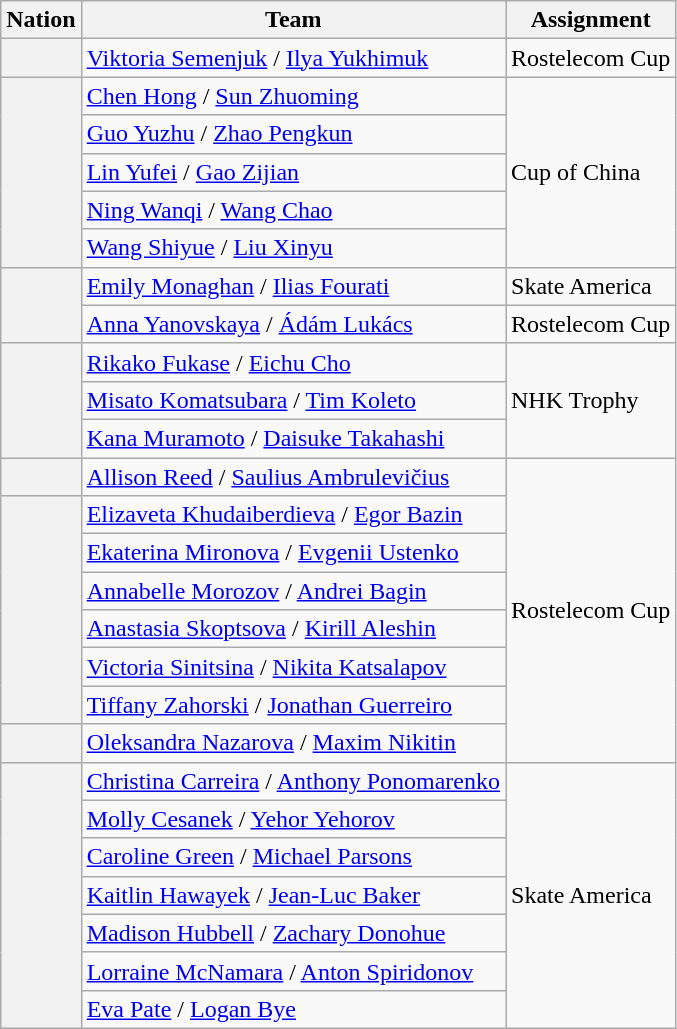<table class="wikitable unsortable" style="text-align:left">
<tr>
<th scope="col">Nation</th>
<th scope="col">Team</th>
<th scope="col">Assignment</th>
</tr>
<tr>
<th scope="row" style="text-align:left"></th>
<td><a href='#'>Viktoria Semenjuk</a> / <a href='#'>Ilya Yukhimuk</a></td>
<td>Rostelecom Cup</td>
</tr>
<tr>
<th scope="row" style="text-align:left" rowspan="5"></th>
<td><a href='#'>Chen Hong</a> / <a href='#'>Sun Zhuoming</a></td>
<td rowspan="5">Cup of China</td>
</tr>
<tr>
<td><a href='#'>Guo Yuzhu</a> / <a href='#'>Zhao Pengkun</a></td>
</tr>
<tr>
<td><a href='#'>Lin Yufei</a> / <a href='#'>Gao Zijian</a></td>
</tr>
<tr>
<td><a href='#'>Ning Wanqi</a> / <a href='#'>Wang Chao</a></td>
</tr>
<tr>
<td><a href='#'>Wang Shiyue</a> / <a href='#'>Liu Xinyu</a></td>
</tr>
<tr>
<th scope="row" style="text-align:left" rowspan="2"></th>
<td><a href='#'>Emily Monaghan</a> / <a href='#'>Ilias Fourati</a></td>
<td>Skate America</td>
</tr>
<tr>
<td><a href='#'>Anna Yanovskaya</a> / <a href='#'>Ádám Lukács</a></td>
<td>Rostelecom Cup</td>
</tr>
<tr>
<th scope="row" style="text-align:left" rowspan="3"></th>
<td><a href='#'>Rikako Fukase</a> / <a href='#'>Eichu Cho</a></td>
<td rowspan="3">NHK Trophy</td>
</tr>
<tr>
<td><a href='#'>Misato Komatsubara</a> / <a href='#'>Tim Koleto</a></td>
</tr>
<tr>
<td><a href='#'>Kana Muramoto</a> / <a href='#'>Daisuke Takahashi</a></td>
</tr>
<tr>
<th scope="row" style="text-align:left"></th>
<td><a href='#'>Allison Reed</a> / <a href='#'>Saulius Ambrulevičius</a></td>
<td rowspan="8">Rostelecom Cup</td>
</tr>
<tr>
<th scope="row" style="text-align:left" rowspan="6"></th>
<td><a href='#'>Elizaveta Khudaiberdieva</a> / <a href='#'>Egor Bazin</a></td>
</tr>
<tr>
<td><a href='#'>Ekaterina Mironova</a> / <a href='#'>Evgenii Ustenko</a></td>
</tr>
<tr>
<td><a href='#'>Annabelle Morozov</a> / <a href='#'>Andrei Bagin</a></td>
</tr>
<tr>
<td><a href='#'>Anastasia Skoptsova</a> / <a href='#'>Kirill Aleshin</a></td>
</tr>
<tr>
<td><a href='#'>Victoria Sinitsina</a> / <a href='#'>Nikita Katsalapov</a></td>
</tr>
<tr>
<td><a href='#'>Tiffany Zahorski</a> / <a href='#'>Jonathan Guerreiro</a></td>
</tr>
<tr>
<th scope="row" style="text-align:left"></th>
<td><a href='#'>Oleksandra Nazarova</a> / <a href='#'>Maxim Nikitin</a></td>
</tr>
<tr>
<th scope="row" style="text-align:left" rowspan="7"></th>
<td><a href='#'>Christina Carreira</a> / <a href='#'>Anthony Ponomarenko</a></td>
<td rowspan="7">Skate America</td>
</tr>
<tr>
<td><a href='#'>Molly Cesanek</a> / <a href='#'>Yehor Yehorov</a></td>
</tr>
<tr>
<td><a href='#'>Caroline Green</a> / <a href='#'>Michael Parsons</a></td>
</tr>
<tr>
<td><a href='#'>Kaitlin Hawayek</a> / <a href='#'>Jean-Luc Baker</a></td>
</tr>
<tr>
<td><a href='#'>Madison Hubbell</a> / <a href='#'>Zachary Donohue</a></td>
</tr>
<tr>
<td><a href='#'>Lorraine McNamara</a> / <a href='#'>Anton Spiridonov</a></td>
</tr>
<tr>
<td><a href='#'>Eva Pate</a> / <a href='#'>Logan Bye</a></td>
</tr>
</table>
